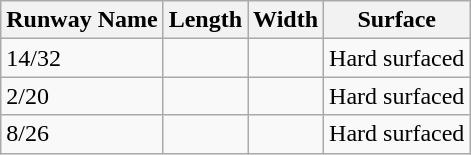<table class="wikitable">
<tr>
<th>Runway Name</th>
<th>Length</th>
<th>Width</th>
<th>Surface</th>
</tr>
<tr>
<td>14/32</td>
<td></td>
<td></td>
<td>Hard surfaced</td>
</tr>
<tr>
<td>2/20</td>
<td></td>
<td></td>
<td>Hard surfaced</td>
</tr>
<tr>
<td>8/26</td>
<td></td>
<td></td>
<td>Hard surfaced</td>
</tr>
</table>
